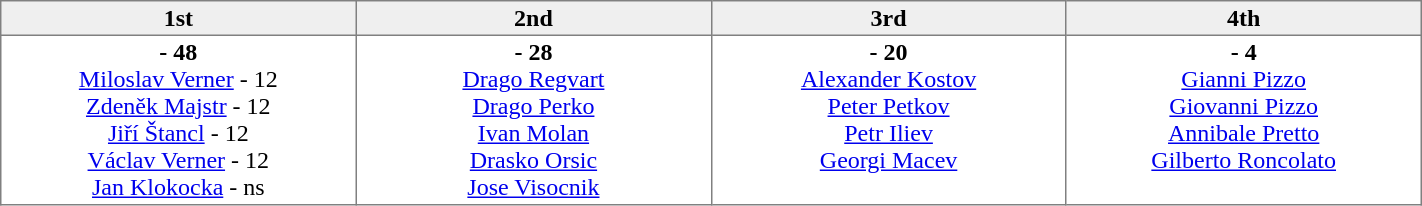<table border=1 cellpadding=2 cellspacing=0 width=75% style="border-collapse:collapse">
<tr align=center style="background:#efefef;">
<th width=20% >1st</th>
<th width=20% >2nd</th>
<th width=20% >3rd</th>
<th width=20%>4th</th>
</tr>
<tr align=center>
<td valign=top ><strong> - 48</strong><br><a href='#'>Miloslav Verner</a> - 12<br><a href='#'>Zdeněk Majstr</a> - 12<br><a href='#'>Jiří Štancl</a> - 12<br><a href='#'>Václav Verner</a> - 12<br><a href='#'>Jan Klokocka</a> - ns</td>
<td valign=top ><strong> - 28</strong><br><a href='#'>Drago Regvart</a><br><a href='#'>Drago Perko</a><br><a href='#'>Ivan Molan</a><br><a href='#'>Drasko Orsic</a><br><a href='#'>Jose Visocnik</a></td>
<td valign=top ><strong> - 20</strong><br><a href='#'>Alexander Kostov</a><br><a href='#'>Peter Petkov</a><br><a href='#'>Petr Iliev</a><br><a href='#'>Georgi Macev</a></td>
<td valign=top><strong> - 4</strong><br><a href='#'>Gianni Pizzo</a><br><a href='#'>Giovanni Pizzo</a><br><a href='#'>Annibale Pretto</a><br><a href='#'>Gilberto Roncolato</a></td>
</tr>
</table>
